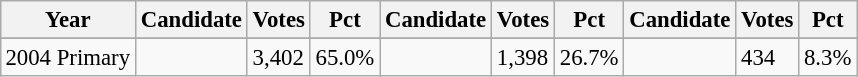<table class="wikitable" style="margin:0.5em ; font-size:95%">
<tr>
<th>Year</th>
<th>Candidate</th>
<th>Votes</th>
<th>Pct</th>
<th>Candidate</th>
<th>Votes</th>
<th>Pct</th>
<th>Candidate</th>
<th>Votes</th>
<th>Pct</th>
</tr>
<tr>
</tr>
<tr>
<td>2004 Primary</td>
<td></td>
<td>3,402</td>
<td>65.0%</td>
<td></td>
<td>1,398</td>
<td>26.7%</td>
<td></td>
<td>434</td>
<td>8.3%</td>
</tr>
</table>
